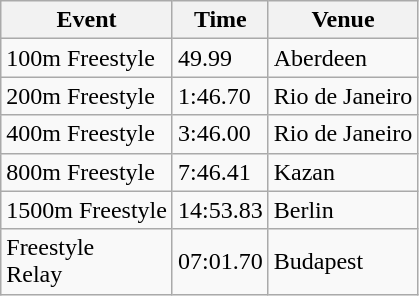<table class="wikitable">
<tr>
<th>Event</th>
<th>Time</th>
<th>Venue</th>
</tr>
<tr>
<td>100m Freestyle</td>
<td>49.99</td>
<td>Aberdeen</td>
</tr>
<tr>
<td>200m Freestyle</td>
<td>1:46.70</td>
<td>Rio de Janeiro</td>
</tr>
<tr>
<td>400m Freestyle</td>
<td>3:46.00</td>
<td>Rio de Janeiro</td>
</tr>
<tr>
<td>800m Freestyle</td>
<td>7:46.41</td>
<td>Kazan</td>
</tr>
<tr>
<td>1500m Freestyle</td>
<td>14:53.83</td>
<td>Berlin</td>
</tr>
<tr>
<td> Freestyle<br>Relay</td>
<td>07:01.70</td>
<td>Budapest</td>
</tr>
</table>
